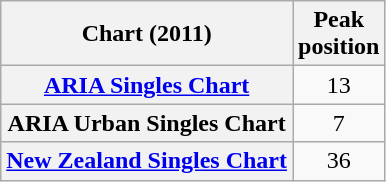<table class="wikitable sortable plainrowheaders">
<tr>
<th scope="col">Chart (2011)</th>
<th scope="col">Peak<br>position</th>
</tr>
<tr>
<th scope="row"><a href='#'>ARIA Singles Chart</a></th>
<td style="text-align:center;">13</td>
</tr>
<tr>
<th scope="row">ARIA Urban Singles Chart</th>
<td style="text-align:center;">7</td>
</tr>
<tr>
<th scope="row"><a href='#'>New Zealand Singles Chart</a></th>
<td style="text-align:center;">36</td>
</tr>
</table>
